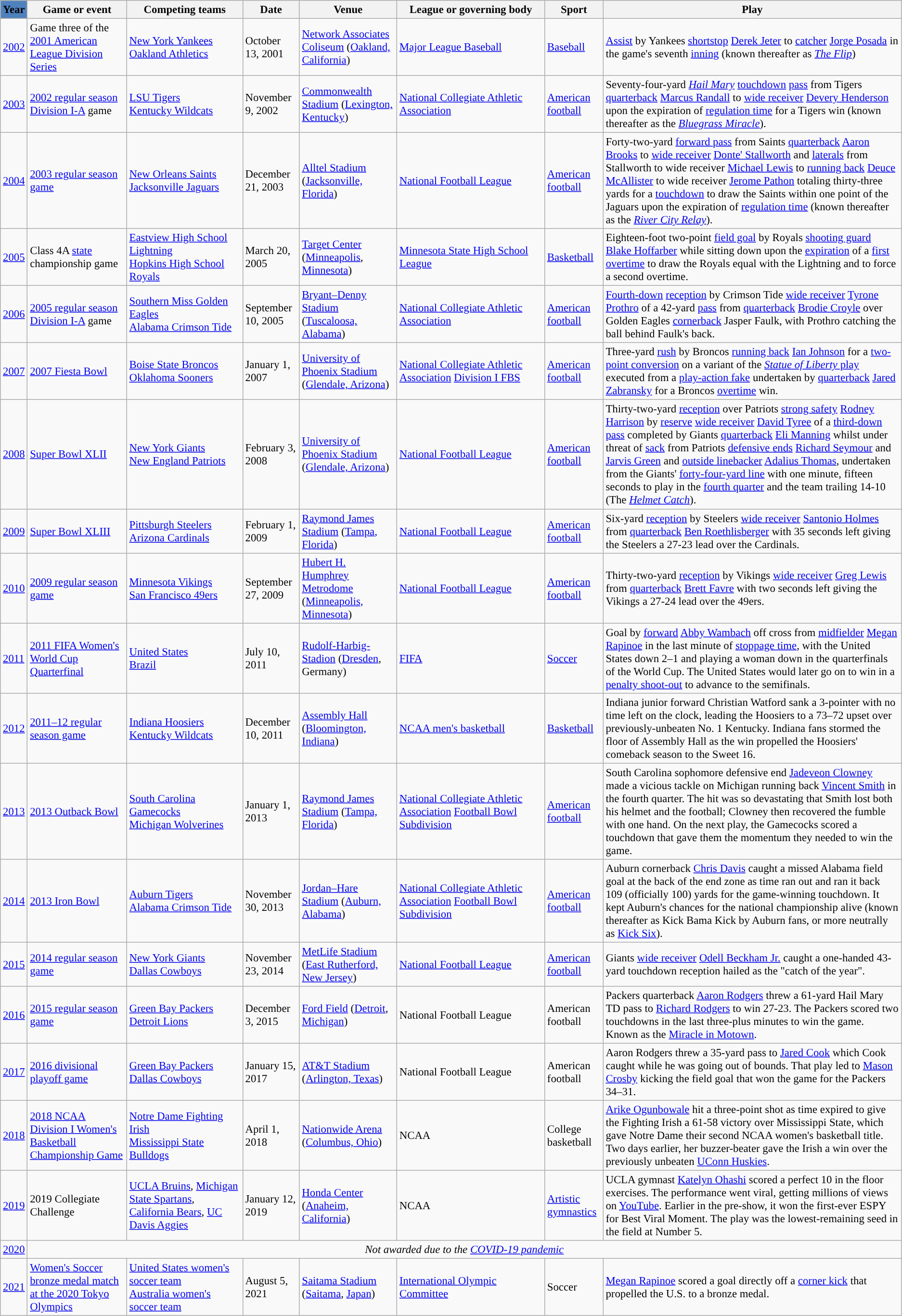<table class="wikitable sortable" style="font-size: 95%;">
<tr style="white-space: nowrap;">
<th style="background-color:#4F81BD">Year</th>
<th>Game or event</th>
<th class="unsortable">Competing teams</th>
<th class="unsortable">Date</th>
<th>Venue</th>
<th>League or governing body</th>
<th>Sport</th>
<th class="unsortable">Play</th>
</tr>
<tr>
<td><a href='#'>2002</a></td>
<td>Game three of the <a href='#'>2001 American League Division Series</a></td>
<td><a href='#'>New York Yankees</a><br><a href='#'>Oakland Athletics</a></td>
<td>October 13, 2001</td>
<td><a href='#'>Network Associates Coliseum</a> (<a href='#'>Oakland, California</a>)</td>
<td><a href='#'>Major League Baseball</a></td>
<td><a href='#'>Baseball</a></td>
<td><a href='#'>Assist</a> by Yankees <a href='#'>shortstop</a> <a href='#'>Derek Jeter</a> to <a href='#'>catcher</a> <a href='#'>Jorge Posada</a> in the game's seventh <a href='#'>inning</a> (known thereafter as <em><a href='#'>The Flip</a></em>)</td>
</tr>
<tr>
<td><a href='#'>2003</a></td>
<td><a href='#'>2002 regular season</a> <a href='#'>Division I-A</a> game</td>
<td><a href='#'>LSU Tigers</a><br><a href='#'>Kentucky Wildcats</a></td>
<td>November 9, 2002</td>
<td><a href='#'>Commonwealth Stadium</a> (<a href='#'>Lexington, Kentucky</a>)</td>
<td><a href='#'>National Collegiate Athletic Association</a></td>
<td><a href='#'>American football</a></td>
<td>Seventy-four-yard <em><a href='#'>Hail Mary</a></em> <a href='#'>touchdown</a> <a href='#'>pass</a> from Tigers <a href='#'>quarterback</a> <a href='#'>Marcus Randall</a> to <a href='#'>wide receiver</a> <a href='#'>Devery Henderson</a> upon the expiration of <a href='#'>regulation time</a> for a Tigers win (known thereafter as the <em><a href='#'>Bluegrass Miracle</a></em>).</td>
</tr>
<tr>
<td><a href='#'>2004</a></td>
<td><a href='#'>2003 regular season game</a></td>
<td><a href='#'>New Orleans Saints</a><br><a href='#'>Jacksonville Jaguars</a></td>
<td>December 21, 2003</td>
<td><a href='#'>Alltel Stadium</a> (<a href='#'>Jacksonville, Florida</a>)</td>
<td><a href='#'>National Football League</a></td>
<td><a href='#'>American football</a></td>
<td>Forty-two-yard <a href='#'>forward pass</a> from Saints <a href='#'>quarterback</a> <a href='#'>Aaron Brooks</a> to <a href='#'>wide receiver</a> <a href='#'>Donte' Stallworth</a> and <a href='#'>laterals</a> from Stallworth to wide receiver <a href='#'>Michael Lewis</a> to <a href='#'>running back</a> <a href='#'>Deuce McAllister</a> to wide receiver <a href='#'>Jerome Pathon</a> totaling thirty-three yards for a <a href='#'>touchdown</a> to draw the Saints within one point of the Jaguars upon the expiration of <a href='#'>regulation time</a> (known thereafter as the <em><a href='#'>River City Relay</a></em>).</td>
</tr>
<tr>
<td><a href='#'>2005</a></td>
<td>Class 4A <a href='#'>state</a> championship game</td>
<td><a href='#'>Eastview High School Lightning</a><br><a href='#'>Hopkins High School Royals</a></td>
<td>March 20, 2005</td>
<td><a href='#'>Target Center</a> (<a href='#'>Minneapolis</a>, <a href='#'>Minnesota</a>)</td>
<td><a href='#'>Minnesota State High School League</a></td>
<td><a href='#'>Basketball</a></td>
<td>Eighteen-foot two-point <a href='#'>field goal</a> by Royals <a href='#'>shooting guard</a> <a href='#'>Blake Hoffarber</a> while sitting down upon the <a href='#'>expiration</a> of a <a href='#'>first overtime</a> to draw the Royals equal with the Lightning and to force a second overtime.</td>
</tr>
<tr>
<td><a href='#'>2006</a></td>
<td><a href='#'>2005 regular season</a> <a href='#'>Division I-A</a> game</td>
<td><a href='#'>Southern Miss Golden Eagles</a><br><a href='#'>Alabama Crimson Tide</a></td>
<td>September 10, 2005</td>
<td><a href='#'>Bryant–Denny Stadium</a> (<a href='#'>Tuscaloosa, Alabama</a>)</td>
<td><a href='#'>National Collegiate Athletic Association</a></td>
<td><a href='#'>American football</a></td>
<td><a href='#'>Fourth-down</a> <a href='#'>reception</a> by Crimson Tide <a href='#'>wide receiver</a> <a href='#'>Tyrone Prothro</a> of a 42-yard <a href='#'>pass</a> from <a href='#'>quarterback</a> <a href='#'>Brodie Croyle</a> over Golden Eagles <a href='#'>cornerback</a> Jasper Faulk, with Prothro catching the ball behind Faulk's back.</td>
</tr>
<tr>
<td><a href='#'>2007</a></td>
<td><a href='#'>2007 Fiesta Bowl</a></td>
<td><a href='#'>Boise State Broncos</a><br><a href='#'>Oklahoma Sooners</a></td>
<td>January 1, 2007</td>
<td><a href='#'>University of Phoenix Stadium</a> (<a href='#'>Glendale, Arizona</a>)</td>
<td><a href='#'>National Collegiate Athletic Association</a> <a href='#'>Division I FBS</a></td>
<td><a href='#'>American football</a></td>
<td>Three-yard <a href='#'>rush</a> by Broncos <a href='#'>running back</a> <a href='#'>Ian Johnson</a> for a <a href='#'>two-point conversion</a> on a variant of the <a href='#'><em>Statue of Liberty</em> play</a> executed from a <a href='#'>play-action fake</a> undertaken by <a href='#'>quarterback</a> <a href='#'>Jared Zabransky</a> for a Broncos <a href='#'>overtime</a> win.</td>
</tr>
<tr>
<td><a href='#'>2008</a></td>
<td><a href='#'>Super Bowl XLII</a></td>
<td><a href='#'>New York Giants</a><br><a href='#'>New England Patriots</a></td>
<td>February 3, 2008</td>
<td><a href='#'>University of Phoenix Stadium</a> (<a href='#'>Glendale, Arizona</a>)</td>
<td><a href='#'>National Football League</a></td>
<td><a href='#'>American football</a></td>
<td>Thirty-two-yard <a href='#'>reception</a> over Patriots <a href='#'>strong safety</a> <a href='#'>Rodney Harrison</a> by <a href='#'>reserve</a> <a href='#'>wide receiver</a> <a href='#'>David Tyree</a> of a <a href='#'>third-down</a> <a href='#'>pass</a> completed by Giants <a href='#'>quarterback</a> <a href='#'>Eli Manning</a> whilst under threat of <a href='#'>sack</a> from Patriots <a href='#'>defensive ends</a> <a href='#'>Richard Seymour</a> and <a href='#'>Jarvis Green</a> and <a href='#'>outside linebacker</a> <a href='#'>Adalius Thomas</a>, undertaken from the Giants' <a href='#'>forty-four-yard line</a> with one minute, fifteen seconds to play in the <a href='#'>fourth quarter</a> and the team trailing 14-10 (The <em><a href='#'>Helmet Catch</a></em>).</td>
</tr>
<tr>
<td><a href='#'>2009</a></td>
<td><a href='#'>Super Bowl XLIII</a></td>
<td><a href='#'>Pittsburgh Steelers</a><br><a href='#'>Arizona Cardinals</a></td>
<td>February 1, 2009</td>
<td><a href='#'>Raymond James Stadium</a> (<a href='#'>Tampa, Florida</a>)</td>
<td><a href='#'>National Football League</a></td>
<td><a href='#'>American football</a></td>
<td>Six-yard <a href='#'>reception</a> by Steelers <a href='#'>wide receiver</a> <a href='#'>Santonio Holmes</a> from <a href='#'>quarterback</a> <a href='#'>Ben Roethlisberger</a> with 35 seconds left giving the Steelers a 27-23 lead over the Cardinals.</td>
</tr>
<tr>
<td><a href='#'>2010</a></td>
<td><a href='#'>2009 regular season game</a></td>
<td><a href='#'>Minnesota Vikings</a><br><a href='#'>San Francisco 49ers</a></td>
<td>September 27, 2009</td>
<td><a href='#'>Hubert H. Humphrey Metrodome</a> (<a href='#'>Minneapolis, Minnesota</a>)</td>
<td><a href='#'>National Football League</a></td>
<td><a href='#'>American football</a></td>
<td>Thirty-two-yard <a href='#'>reception</a> by Vikings <a href='#'>wide receiver</a> <a href='#'>Greg Lewis</a> from <a href='#'>quarterback</a> <a href='#'>Brett Favre</a> with two seconds left giving the Vikings a 27-24 lead over the 49ers.</td>
</tr>
<tr>
<td><a href='#'>2011</a></td>
<td><a href='#'>2011 FIFA Women's World Cup Quarterfinal</a></td>
<td><a href='#'>United States</a><br><a href='#'>Brazil</a></td>
<td>July 10, 2011</td>
<td><a href='#'>Rudolf-Harbig-Stadion</a> (<a href='#'>Dresden</a>, Germany)</td>
<td><a href='#'>FIFA</a></td>
<td><a href='#'>Soccer</a></td>
<td>Goal by <a href='#'>forward</a> <a href='#'>Abby Wambach</a> off cross from <a href='#'>midfielder</a> <a href='#'>Megan Rapinoe</a> in the last minute of <a href='#'>stoppage time</a>, with the United States down 2–1 and playing a woman down in the quarterfinals of the World Cup. The United States would later go on to win in a <a href='#'>penalty shoot-out</a> to advance to the semifinals.</td>
</tr>
<tr>
<td><a href='#'>2012</a></td>
<td><a href='#'>2011–12 regular season game</a></td>
<td><a href='#'>Indiana Hoosiers</a><br><a href='#'>Kentucky Wildcats</a></td>
<td>December 10, 2011</td>
<td><a href='#'>Assembly Hall</a> (<a href='#'>Bloomington, Indiana</a>)</td>
<td><a href='#'>NCAA men's basketball</a></td>
<td><a href='#'>Basketball</a></td>
<td>Indiana junior forward Christian Watford sank a 3-pointer with no time left on the clock, leading the Hoosiers to a 73–72 upset over previously-unbeaten No. 1 Kentucky. Indiana fans stormed the floor of Assembly Hall as the win propelled the Hoosiers' comeback season to the Sweet 16.</td>
</tr>
<tr>
<td><a href='#'>2013</a></td>
<td><a href='#'>2013 Outback Bowl</a></td>
<td><a href='#'>South Carolina Gamecocks</a><br><a href='#'>Michigan Wolverines</a></td>
<td>January 1, 2013</td>
<td><a href='#'>Raymond James Stadium</a> (<a href='#'>Tampa, Florida</a>)</td>
<td><a href='#'>National Collegiate Athletic Association</a> <a href='#'>Football Bowl Subdivision</a></td>
<td><a href='#'>American football</a></td>
<td>South Carolina sophomore defensive end <a href='#'>Jadeveon Clowney</a> made a vicious tackle on Michigan running back <a href='#'>Vincent Smith</a> in the fourth quarter. The hit was so devastating that Smith lost both his helmet and the football; Clowney then recovered the fumble with one hand. On the next play, the Gamecocks scored a touchdown that gave them the momentum they needed to win the game.</td>
</tr>
<tr>
<td><a href='#'>2014</a></td>
<td><a href='#'>2013 Iron Bowl</a></td>
<td><a href='#'>Auburn Tigers</a><br><a href='#'>Alabama Crimson Tide</a></td>
<td>November 30, 2013</td>
<td><a href='#'>Jordan–Hare Stadium</a> (<a href='#'>Auburn, Alabama</a>)</td>
<td><a href='#'>National Collegiate Athletic Association</a> <a href='#'>Football Bowl Subdivision</a></td>
<td><a href='#'>American football</a></td>
<td>Auburn cornerback <a href='#'>Chris Davis</a> caught a missed Alabama field goal at the back of the end zone as time ran out and ran it back 109 (officially 100) yards for the game-winning touchdown. It kept Auburn's chances for the national championship alive (known thereafter as Kick Bama Kick by Auburn fans, or more neutrally as <a href='#'>Kick Six</a>).</td>
</tr>
<tr>
<td><a href='#'>2015</a></td>
<td><a href='#'>2014 regular season game</a></td>
<td><a href='#'>New York Giants</a><br><a href='#'>Dallas Cowboys</a></td>
<td>November 23, 2014</td>
<td><a href='#'>MetLife Stadium</a> (<a href='#'>East Rutherford, New Jersey</a>)</td>
<td><a href='#'>National Football League</a></td>
<td><a href='#'>American football</a></td>
<td>Giants <a href='#'>wide receiver</a> <a href='#'>Odell Beckham Jr.</a> caught a one-handed 43-yard touchdown reception hailed as the "catch of the year".</td>
</tr>
<tr>
<td><a href='#'>2016</a></td>
<td><a href='#'>2015 regular season game</a></td>
<td><a href='#'>Green Bay Packers</a><br><a href='#'>Detroit Lions</a></td>
<td>December 3, 2015</td>
<td><a href='#'>Ford Field</a> (<a href='#'>Detroit</a>, <a href='#'>Michigan</a>)</td>
<td>National Football League</td>
<td>American football</td>
<td>Packers quarterback <a href='#'>Aaron Rodgers</a> threw a 61-yard Hail Mary TD pass to <a href='#'>Richard Rodgers</a> to win 27-23. The Packers scored two touchdowns in the last three-plus minutes to win the game. Known as the <a href='#'>Miracle in Motown</a>.</td>
</tr>
<tr>
<td><a href='#'>2017</a></td>
<td><a href='#'>2016 divisional playoff game</a></td>
<td><a href='#'>Green Bay Packers</a><br><a href='#'>Dallas Cowboys</a></td>
<td>January 15, 2017</td>
<td><a href='#'>AT&T Stadium</a> (<a href='#'>Arlington, Texas</a>)</td>
<td>National Football League</td>
<td>American football</td>
<td>Aaron Rodgers threw a 35-yard  pass to <a href='#'>Jared Cook</a> which Cook caught while he was going out of bounds. That play led to <a href='#'>Mason Crosby</a> kicking the field goal that won the game for the Packers 34–31.</td>
</tr>
<tr>
<td><a href='#'>2018</a></td>
<td><a href='#'>2018 NCAA Division I Women's Basketball Championship Game</a></td>
<td><a href='#'>Notre Dame Fighting Irish</a><br><a href='#'>Mississippi State Bulldogs</a></td>
<td>April 1, 2018</td>
<td><a href='#'>Nationwide Arena</a> (<a href='#'>Columbus, Ohio</a>)</td>
<td>NCAA</td>
<td>College basketball</td>
<td><a href='#'>Arike Ogunbowale</a> hit a three-point shot as time expired to give the Fighting Irish a 61-58 victory over Mississippi State, which gave Notre Dame their second NCAA women's basketball title. Two days earlier, her buzzer-beater gave the Irish a win over the previously unbeaten <a href='#'>UConn Huskies</a>.</td>
</tr>
<tr>
<td><a href='#'>2019</a></td>
<td>2019 Collegiate Challenge</td>
<td><a href='#'>UCLA Bruins</a>, <a href='#'>Michigan State Spartans</a>, <a href='#'>California Bears</a>, <a href='#'>UC Davis Aggies</a></td>
<td>January 12, 2019</td>
<td><a href='#'>Honda Center</a> (<a href='#'>Anaheim, California</a>)</td>
<td>NCAA</td>
<td><a href='#'>Artistic gymnastics</a></td>
<td>UCLA gymnast <a href='#'>Katelyn Ohashi</a> scored a perfect 10 in the floor exercises. The performance went viral, getting millions of views on <a href='#'>YouTube</a>. Earlier in the pre-show, it won the first-ever ESPY for Best Viral Moment. The play was the lowest-remaining seed in the field at Number 5.</td>
</tr>
<tr>
<td><a href='#'>2020</a></td>
<td colspan=7 align=center><em>Not awarded due to the <a href='#'>COVID-19 pandemic</a></em></td>
</tr>
<tr>
<td><a href='#'>2021</a></td>
<td><a href='#'>Women's Soccer bronze medal match at the 2020 Tokyo Olympics</a></td>
<td><a href='#'>United States women's soccer team</a><br><a href='#'>Australia women's soccer team</a></td>
<td>August 5, 2021</td>
<td><a href='#'>Saitama Stadium</a> (<a href='#'>Saitama</a>, <a href='#'>Japan</a>)</td>
<td><a href='#'>International Olympic Committee</a></td>
<td>Soccer</td>
<td><a href='#'>Megan Rapinoe</a> scored a goal directly off a <a href='#'>corner kick</a> that propelled the U.S. to a bronze medal.</td>
</tr>
</table>
